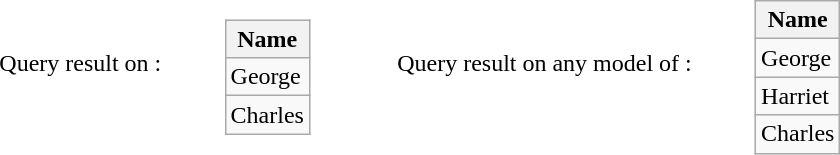<table style="margin: 0 auto;" cellpadding="20">
<tr valign="center">
<td>Query result on :</td>
<td><br><table class="wikitable">
<tr>
<th>Name</th>
</tr>
<tr>
<td>George</td>
</tr>
<tr>
<td>Charles</td>
</tr>
</table>
</td>
<td>Query result on any model of :</td>
<td><br><table class="wikitable">
<tr>
<th>Name</th>
</tr>
<tr>
<td>George</td>
</tr>
<tr>
<td>Harriet</td>
</tr>
<tr>
<td>Charles</td>
</tr>
</table>
</td>
</tr>
</table>
